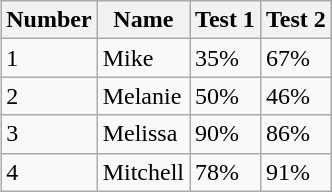<table align="right" class="wikitable">
<tr>
<th>Number</th>
<th>Name</th>
<th>Test 1</th>
<th>Test 2</th>
</tr>
<tr>
<td>1</td>
<td>Mike</td>
<td>35%</td>
<td>67%</td>
</tr>
<tr>
<td>2</td>
<td>Melanie</td>
<td>50%</td>
<td>46%</td>
</tr>
<tr>
<td>3</td>
<td>Melissa</td>
<td>90%</td>
<td>86%</td>
</tr>
<tr>
<td>4</td>
<td>Mitchell</td>
<td>78%</td>
<td>91%</td>
</tr>
</table>
